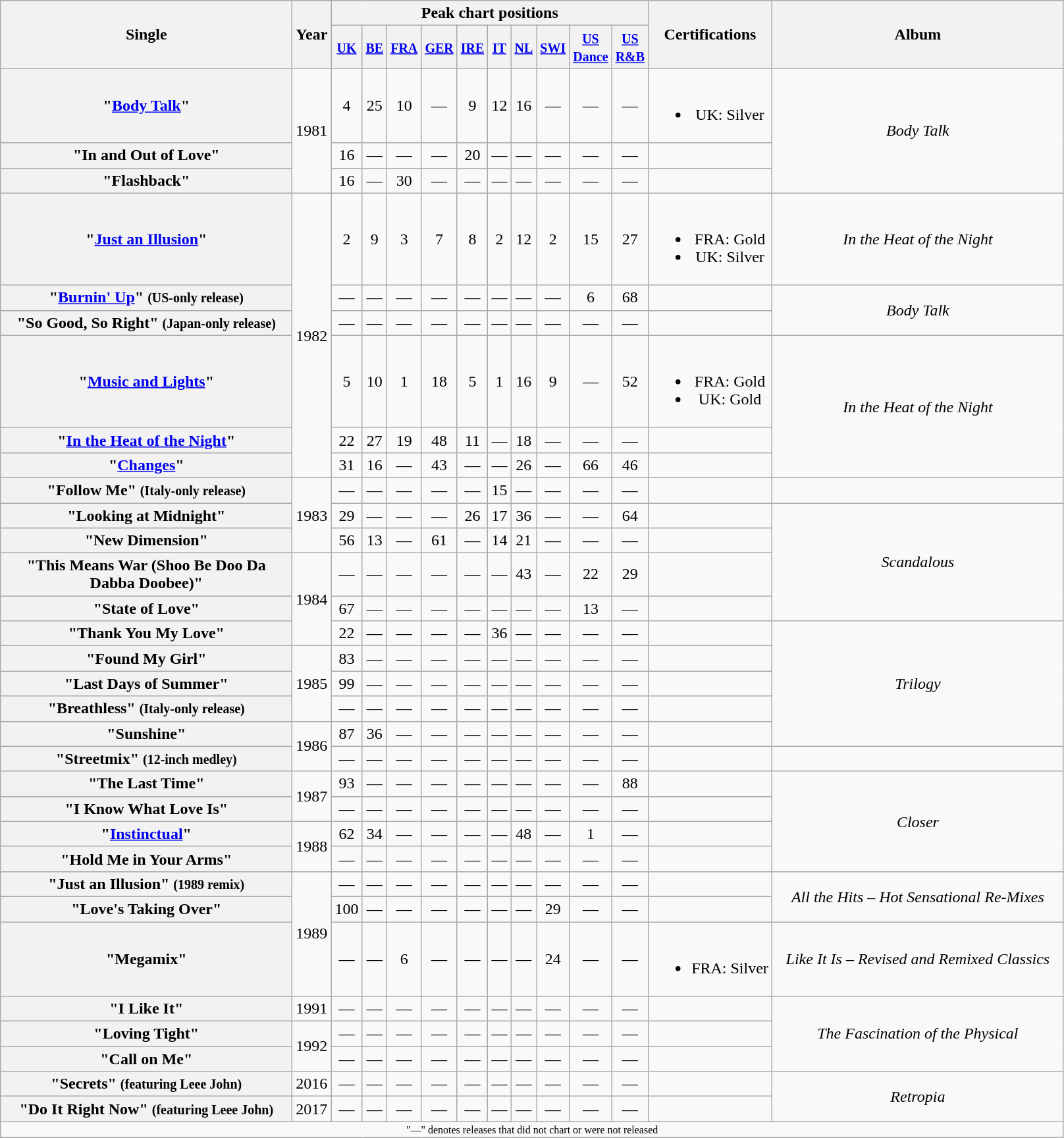<table class="wikitable plainrowheaders" style="text-align:center;">
<tr>
<th rowspan="2" style="width:18em;">Single</th>
<th rowspan="2">Year</th>
<th colspan="10">Peak chart positions</th>
<th rowspan="2">Certifications</th>
<th rowspan="2" style="width:18em;">Album</th>
</tr>
<tr>
<th scope="col"><small><a href='#'>UK</a></small><br></th>
<th scope="col"><small><a href='#'>BE</a></small><br></th>
<th scope="col"><small><a href='#'>FRA</a></small><br></th>
<th scope="col"><small><a href='#'>GER</a></small><br></th>
<th scope="col"><small><a href='#'>IRE</a></small><br></th>
<th scope="col"><small><a href='#'>IT</a></small><br></th>
<th scope="col"><small><a href='#'>NL</a></small><br></th>
<th scope="col"><small><a href='#'>SWI</a></small><br></th>
<th scope="col"><small><a href='#'>US<br>Dance</a></small><br></th>
<th scope="col"><small><a href='#'>US<br>R&B</a></small><br></th>
</tr>
<tr>
<th scope="row">"<a href='#'>Body Talk</a>"</th>
<td rowspan="3">1981</td>
<td>4</td>
<td>25</td>
<td>10</td>
<td>—</td>
<td>9</td>
<td>12</td>
<td>16</td>
<td>—</td>
<td>—</td>
<td>—</td>
<td><br><ul><li>UK: Silver</li></ul></td>
<td rowspan="3"><em>Body Talk</em></td>
</tr>
<tr>
<th scope="row">"In and Out of Love"</th>
<td>16</td>
<td>—</td>
<td>—</td>
<td>—</td>
<td>20</td>
<td>—</td>
<td>—</td>
<td>—</td>
<td>—</td>
<td>—</td>
<td></td>
</tr>
<tr>
<th scope="row">"Flashback"</th>
<td>16</td>
<td>—</td>
<td>30</td>
<td>—</td>
<td>—</td>
<td>—</td>
<td>—</td>
<td>—</td>
<td>—</td>
<td>—</td>
<td></td>
</tr>
<tr>
<th scope="row">"<a href='#'>Just an Illusion</a>"</th>
<td rowspan="6">1982</td>
<td>2</td>
<td>9</td>
<td>3</td>
<td>7</td>
<td>8</td>
<td>2</td>
<td>12</td>
<td>2</td>
<td>15</td>
<td>27</td>
<td><br><ul><li>FRA: Gold</li><li>UK: Silver</li></ul></td>
<td><em>In the Heat of the Night</em></td>
</tr>
<tr>
<th scope="row">"<a href='#'>Burnin' Up</a>" <small>(US-only release)</small></th>
<td>—</td>
<td>—</td>
<td>—</td>
<td>—</td>
<td>—</td>
<td>—</td>
<td>—</td>
<td>—</td>
<td>6</td>
<td>68</td>
<td></td>
<td rowspan="2"><em>Body Talk</em></td>
</tr>
<tr>
<th scope="row">"So Good, So Right" <small>(Japan-only release)</small></th>
<td>—</td>
<td>—</td>
<td>—</td>
<td>—</td>
<td>—</td>
<td>—</td>
<td>—</td>
<td>—</td>
<td>—</td>
<td>—</td>
<td></td>
</tr>
<tr>
<th scope="row">"<a href='#'>Music and Lights</a>"</th>
<td>5</td>
<td>10</td>
<td>1</td>
<td>18</td>
<td>5</td>
<td>1</td>
<td>16</td>
<td>9</td>
<td>—</td>
<td>52</td>
<td><br><ul><li>FRA: Gold</li><li>UK: Gold</li></ul></td>
<td rowspan="3"><em>In the Heat of the Night</em></td>
</tr>
<tr>
<th scope="row">"<a href='#'>In the Heat of the Night</a>"</th>
<td>22</td>
<td>27</td>
<td>19</td>
<td>48</td>
<td>11</td>
<td>—</td>
<td>18</td>
<td>—</td>
<td>—</td>
<td>—</td>
<td></td>
</tr>
<tr>
<th scope="row">"<a href='#'>Changes</a>"</th>
<td>31</td>
<td>16</td>
<td>—</td>
<td>43</td>
<td>—</td>
<td>—</td>
<td>26</td>
<td>—</td>
<td>66</td>
<td>46</td>
<td></td>
</tr>
<tr>
<th scope="row">"Follow Me" <small>(Italy-only release)</small></th>
<td rowspan="3">1983</td>
<td>—</td>
<td>—</td>
<td>—</td>
<td>—</td>
<td>—</td>
<td>15</td>
<td>—</td>
<td>—</td>
<td>—</td>
<td>—</td>
<td></td>
<td></td>
</tr>
<tr>
<th scope="row">"Looking at Midnight"</th>
<td>29</td>
<td>—</td>
<td>—</td>
<td>—</td>
<td>26</td>
<td>17</td>
<td>36</td>
<td>—</td>
<td>—</td>
<td>64</td>
<td></td>
<td rowspan="4"><em>Scandalous</em></td>
</tr>
<tr>
<th scope="row">"New Dimension"</th>
<td>56</td>
<td>13</td>
<td>—</td>
<td>61</td>
<td>—</td>
<td>14</td>
<td>21</td>
<td>—</td>
<td>—</td>
<td>—</td>
<td></td>
</tr>
<tr>
<th scope="row">"This Means War (Shoo Be Doo Da Dabba Doobee)"</th>
<td rowspan="3">1984</td>
<td>—</td>
<td>—</td>
<td>—</td>
<td>—</td>
<td>—</td>
<td>—</td>
<td>43</td>
<td>—</td>
<td>22</td>
<td>29</td>
<td></td>
</tr>
<tr>
<th scope="row">"State of Love"</th>
<td>67</td>
<td>—</td>
<td>—</td>
<td>—</td>
<td>—</td>
<td>—</td>
<td>—</td>
<td>—</td>
<td>13</td>
<td>—</td>
<td></td>
</tr>
<tr>
<th scope="row">"Thank You My Love"</th>
<td>22</td>
<td>—</td>
<td>—</td>
<td>—</td>
<td>—</td>
<td>36</td>
<td>—</td>
<td>—</td>
<td>—</td>
<td>—</td>
<td></td>
<td rowspan="5"><em>Trilogy</em></td>
</tr>
<tr>
<th scope="row">"Found My Girl"</th>
<td rowspan="3">1985</td>
<td>83</td>
<td>—</td>
<td>—</td>
<td>—</td>
<td>—</td>
<td>—</td>
<td>—</td>
<td>—</td>
<td>—</td>
<td>—</td>
<td></td>
</tr>
<tr>
<th scope="row">"Last Days of Summer"</th>
<td>99</td>
<td>—</td>
<td>—</td>
<td>—</td>
<td>—</td>
<td>—</td>
<td>—</td>
<td>—</td>
<td>—</td>
<td>—</td>
<td></td>
</tr>
<tr>
<th scope="row">"Breathless" <small>(Italy-only release)</small></th>
<td>—</td>
<td>—</td>
<td>—</td>
<td>—</td>
<td>—</td>
<td>—</td>
<td>—</td>
<td>—</td>
<td>—</td>
<td>—</td>
<td></td>
</tr>
<tr>
<th scope="row">"Sunshine"</th>
<td rowspan="2">1986</td>
<td>87</td>
<td>36</td>
<td>—</td>
<td>—</td>
<td>—</td>
<td>—</td>
<td>—</td>
<td>—</td>
<td>—</td>
<td>—</td>
<td></td>
</tr>
<tr>
<th scope="row">"Streetmix" <small>(12-inch medley)</small></th>
<td>—</td>
<td>—</td>
<td>—</td>
<td>—</td>
<td>—</td>
<td>—</td>
<td>—</td>
<td>—</td>
<td>—</td>
<td>—</td>
<td></td>
<td></td>
</tr>
<tr>
<th scope="row">"The Last Time"</th>
<td rowspan="2">1987</td>
<td>93</td>
<td>—</td>
<td>—</td>
<td>—</td>
<td>—</td>
<td>—</td>
<td>—</td>
<td>—</td>
<td>—</td>
<td>88</td>
<td></td>
<td rowspan="4"><em>Closer</em></td>
</tr>
<tr>
<th scope="row">"I Know What Love Is"</th>
<td>—</td>
<td>—</td>
<td>—</td>
<td>—</td>
<td>—</td>
<td>—</td>
<td>—</td>
<td>—</td>
<td>—</td>
<td>—</td>
<td></td>
</tr>
<tr>
<th scope="row">"<a href='#'>Instinctual</a>"</th>
<td rowspan="2">1988</td>
<td>62</td>
<td>34</td>
<td>—</td>
<td>—</td>
<td>—</td>
<td>—</td>
<td>48</td>
<td>—</td>
<td>1</td>
<td>—</td>
<td></td>
</tr>
<tr>
<th scope="row">"Hold Me in Your Arms"</th>
<td>—</td>
<td>—</td>
<td>—</td>
<td>—</td>
<td>—</td>
<td>—</td>
<td>—</td>
<td>—</td>
<td>—</td>
<td>—</td>
<td></td>
</tr>
<tr>
<th scope="row">"Just an Illusion" <small>(1989 remix)</small></th>
<td rowspan="3">1989</td>
<td>—</td>
<td>—</td>
<td>—</td>
<td>—</td>
<td>—</td>
<td>—</td>
<td>—</td>
<td>—</td>
<td>—</td>
<td>—</td>
<td></td>
<td rowspan="2"><em>All the Hits – Hot Sensational Re-Mixes</em></td>
</tr>
<tr>
<th scope="row">"Love's Taking Over"</th>
<td>100</td>
<td>—</td>
<td>—</td>
<td>—</td>
<td>—</td>
<td>—</td>
<td>—</td>
<td>29</td>
<td>—</td>
<td>—</td>
<td></td>
</tr>
<tr>
<th scope="row">"Megamix"</th>
<td>—</td>
<td>—</td>
<td>6</td>
<td>—</td>
<td>—</td>
<td>—</td>
<td>—</td>
<td>24</td>
<td>—</td>
<td>—</td>
<td><br><ul><li>FRA: Silver</li></ul></td>
<td><em>Like It Is – Revised and Remixed Classics</em></td>
</tr>
<tr>
<th scope="row">"I Like It"</th>
<td>1991</td>
<td>—</td>
<td>—</td>
<td>—</td>
<td>—</td>
<td>—</td>
<td>—</td>
<td>—</td>
<td>—</td>
<td>—</td>
<td>—</td>
<td></td>
<td rowspan="3"><em>The Fascination of the Physical</em></td>
</tr>
<tr>
<th scope="row">"Loving Tight"</th>
<td rowspan="2">1992</td>
<td>—</td>
<td>—</td>
<td>—</td>
<td>—</td>
<td>—</td>
<td>—</td>
<td>—</td>
<td>—</td>
<td>—</td>
<td>—</td>
<td></td>
</tr>
<tr>
<th scope="row">"Call on Me"</th>
<td>—</td>
<td>—</td>
<td>—</td>
<td>—</td>
<td>—</td>
<td>—</td>
<td>—</td>
<td>—</td>
<td>—</td>
<td>—</td>
<td></td>
</tr>
<tr>
<th scope="row">"Secrets" <small>(featuring Leee John)</small></th>
<td>2016</td>
<td>—</td>
<td>—</td>
<td>—</td>
<td>—</td>
<td>—</td>
<td>—</td>
<td>—</td>
<td>—</td>
<td>—</td>
<td>—</td>
<td></td>
<td rowspan="2"><em>Retropia</em></td>
</tr>
<tr>
<th scope="row">"Do It Right Now" <small>(featuring Leee John)</small></th>
<td>2017</td>
<td>—</td>
<td>—</td>
<td>—</td>
<td>—</td>
<td>—</td>
<td>—</td>
<td>—</td>
<td>—</td>
<td>—</td>
<td>—</td>
<td></td>
</tr>
<tr>
<td colspan="14" style="font-size:8pt">"—" denotes releases that did not chart or were not released</td>
</tr>
</table>
